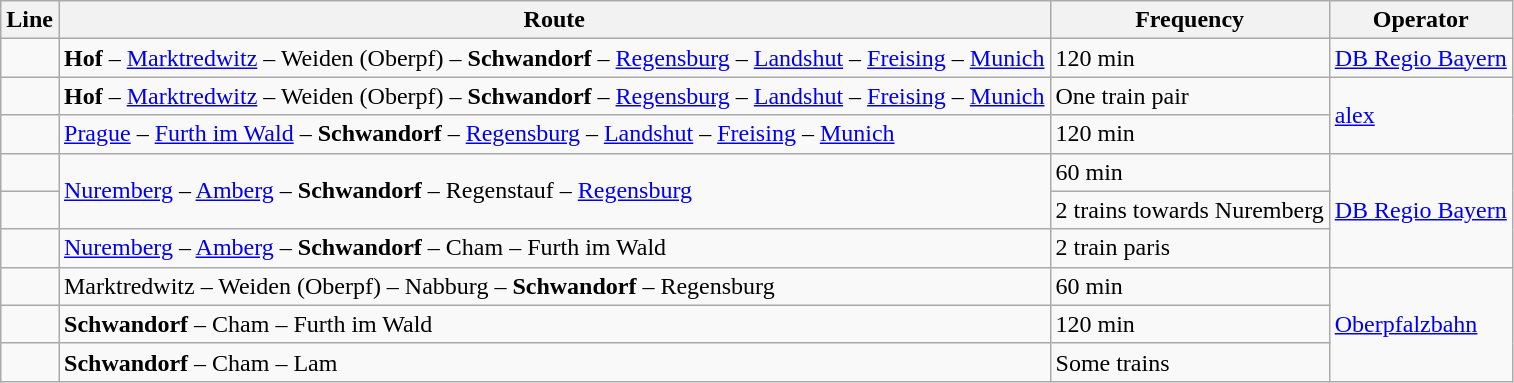<table class="wikitable">
<tr>
<th>Line</th>
<th>Route</th>
<th>Frequency</th>
<th>Operator</th>
</tr>
<tr>
<td></td>
<td><strong>Hof</strong> – <a href='#'>Marktredwitz</a> – Weiden (Oberpf) – <strong>Schwandorf</strong> – <a href='#'>Regensburg</a> – <a href='#'>Landshut</a> – <a href='#'>Freising</a> – <a href='#'>Munich</a></td>
<td>120 min</td>
<td><a href='#'>DB Regio Bayern</a></td>
</tr>
<tr>
<td></td>
<td><strong>Hof</strong> – <a href='#'>Marktredwitz</a> – Weiden (Oberpf) – <strong>Schwandorf</strong> – <a href='#'>Regensburg</a> – <a href='#'>Landshut</a> – <a href='#'>Freising</a> – <a href='#'>Munich</a></td>
<td>One train pair</td>
<td rowspan="2"><a href='#'>alex</a></td>
</tr>
<tr>
<td></td>
<td><a href='#'>Prague</a> – <a href='#'>Furth im Wald</a> – <strong>Schwandorf</strong> – <a href='#'>Regensburg</a> – <a href='#'>Landshut</a> – <a href='#'>Freising</a> – <a href='#'>Munich</a></td>
<td>120 min</td>
</tr>
<tr>
<td></td>
<td rowspan="2"><a href='#'>Nuremberg</a> – <a href='#'>Amberg</a> – <strong>Schwandorf</strong> – Regenstauf – <a href='#'>Regensburg</a></td>
<td>60 min</td>
<td rowspan="3"><a href='#'>DB Regio Bayern</a></td>
</tr>
<tr>
<td></td>
<td>2 trains towards Nuremberg</td>
</tr>
<tr>
<td></td>
<td><a href='#'>Nuremberg</a> – <a href='#'>Amberg</a> – <strong>Schwandorf</strong> – Cham – Furth im Wald</td>
<td>2 train paris</td>
</tr>
<tr>
<td></td>
<td>Marktredwitz – Weiden (Oberpf) – Nabburg – <strong>Schwandorf</strong> – Regensburg</td>
<td>60 min</td>
<td rowspan="3"><a href='#'>Oberpfalzbahn</a></td>
</tr>
<tr>
<td></td>
<td><strong>Schwandorf</strong> – Cham – Furth im Wald</td>
<td>120 min</td>
</tr>
<tr>
<td></td>
<td><strong>Schwandorf</strong> – Cham – Lam</td>
<td>Some trains</td>
</tr>
</table>
